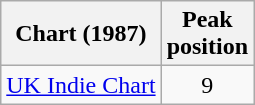<table class=wikitable>
<tr>
<th scope=col>Chart (1987)</th>
<th scope=col>Peak<br>position</th>
</tr>
<tr>
<td><a href='#'>UK Indie Chart</a></td>
<td style="text-align:center;">9</td>
</tr>
</table>
